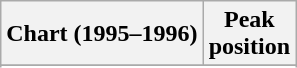<table class="wikitable sortable">
<tr>
<th align="left">Chart (1995–1996)</th>
<th align="center">Peak<br>position</th>
</tr>
<tr>
</tr>
<tr>
</tr>
</table>
